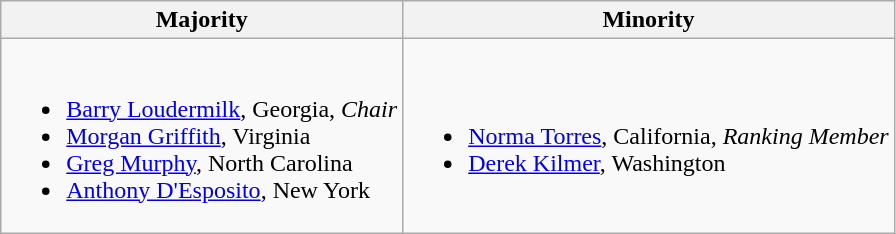<table class=wikitable>
<tr>
<th>Majority</th>
<th>Minority</th>
</tr>
<tr>
<td><br><ul><li><a href='#'>Barry Loudermilk</a>, Georgia, <em>Chair</em></li><li><a href='#'>Morgan Griffith</a>, Virginia</li><li><a href='#'>Greg Murphy</a>, North Carolina</li><li><a href='#'>Anthony D'Esposito</a>, New York</li></ul></td>
<td><br><ul><li><a href='#'>Norma Torres</a>, California, <em>Ranking Member</em></li><li><a href='#'>Derek Kilmer</a>, Washington</li></ul></td>
</tr>
</table>
